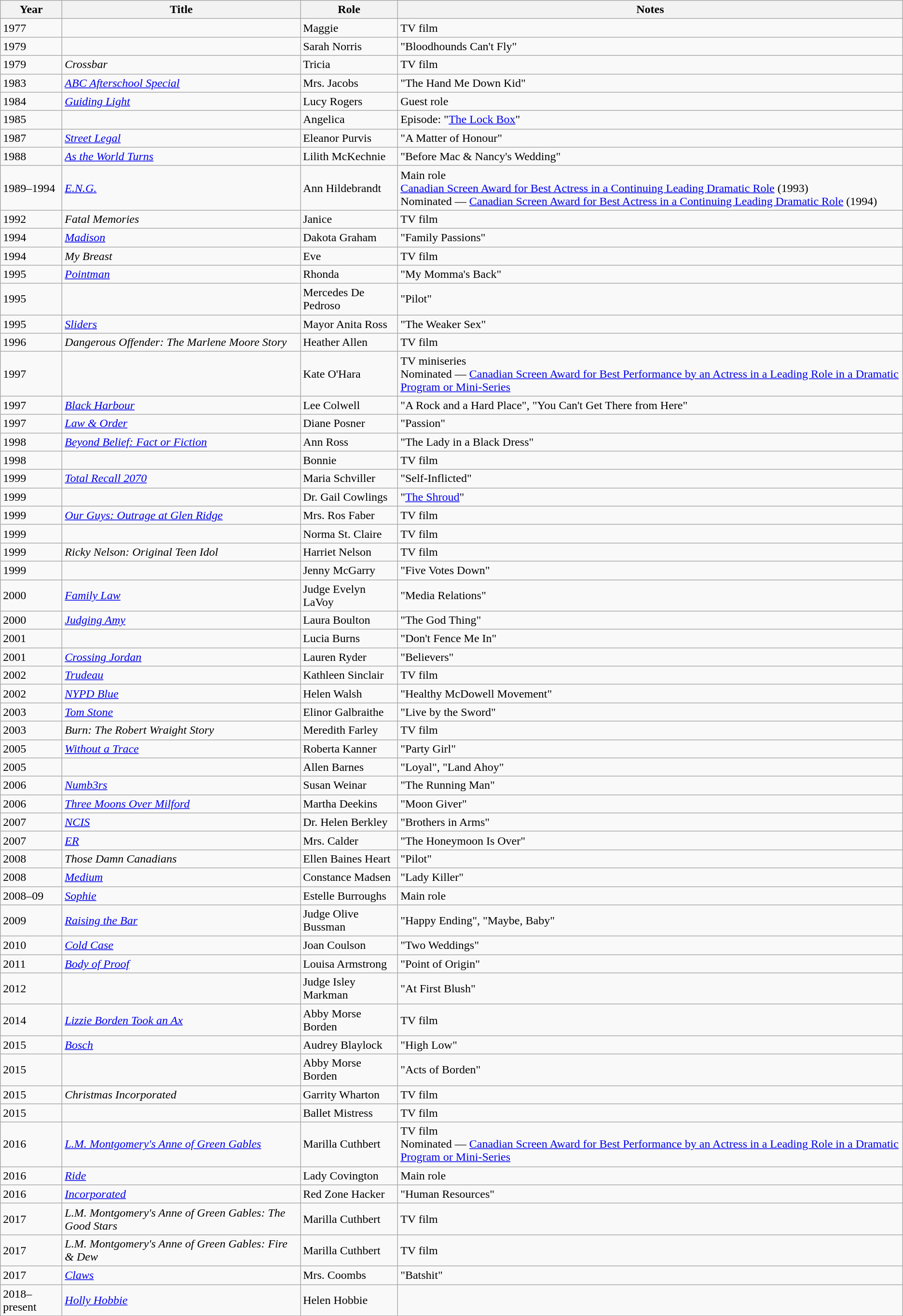<table class="wikitable sortable">
<tr>
<th>Year</th>
<th>Title</th>
<th>Role</th>
<th class="unsortable">Notes</th>
</tr>
<tr>
<td>1977</td>
<td><em></em></td>
<td>Maggie</td>
<td>TV film</td>
</tr>
<tr>
<td>1979</td>
<td><em></em></td>
<td>Sarah Norris</td>
<td>"Bloodhounds Can't Fly"</td>
</tr>
<tr>
<td>1979</td>
<td><em>Crossbar</em></td>
<td>Tricia</td>
<td>TV film</td>
</tr>
<tr>
<td>1983</td>
<td><em><a href='#'>ABC Afterschool Special</a></em></td>
<td>Mrs. Jacobs</td>
<td>"The Hand Me Down Kid"</td>
</tr>
<tr>
<td>1984</td>
<td><em><a href='#'>Guiding Light</a></em></td>
<td>Lucy Rogers</td>
<td>Guest role</td>
</tr>
<tr>
<td>1985</td>
<td><em></em></td>
<td>Angelica</td>
<td>Episode: "<a href='#'>The Lock Box</a>"</td>
</tr>
<tr>
<td>1987</td>
<td><em><a href='#'>Street Legal</a></em></td>
<td>Eleanor Purvis</td>
<td>"A Matter of Honour"</td>
</tr>
<tr>
<td>1988</td>
<td><em><a href='#'>As the World Turns</a></em></td>
<td>Lilith McKechnie</td>
<td>"Before Mac & Nancy's Wedding"</td>
</tr>
<tr>
<td>1989–1994</td>
<td><em><a href='#'>E.N.G.</a></em></td>
<td>Ann Hildebrandt</td>
<td>Main role<br><a href='#'>Canadian Screen Award for Best Actress in a Continuing Leading Dramatic Role</a> (1993)<br>Nominated — <a href='#'>Canadian Screen Award for Best Actress in a Continuing Leading Dramatic Role</a> (1994)</td>
</tr>
<tr>
<td>1992</td>
<td><em>Fatal Memories</em></td>
<td>Janice</td>
<td>TV film</td>
</tr>
<tr>
<td>1994</td>
<td><em><a href='#'>Madison</a></em></td>
<td>Dakota Graham</td>
<td>"Family Passions"</td>
</tr>
<tr>
<td>1994</td>
<td><em>My Breast</em></td>
<td>Eve</td>
<td>TV film</td>
</tr>
<tr>
<td>1995</td>
<td><em><a href='#'>Pointman</a></em></td>
<td>Rhonda</td>
<td>"My Momma's Back"</td>
</tr>
<tr>
<td>1995</td>
<td><em></em></td>
<td>Mercedes De Pedroso</td>
<td>"Pilot"</td>
</tr>
<tr>
<td>1995</td>
<td><em><a href='#'>Sliders</a></em></td>
<td>Mayor Anita Ross</td>
<td>"The Weaker Sex"</td>
</tr>
<tr>
<td>1996</td>
<td><em>Dangerous Offender: The Marlene Moore Story</em></td>
<td>Heather Allen</td>
<td>TV film</td>
</tr>
<tr>
<td>1997</td>
<td><em></em></td>
<td>Kate O'Hara</td>
<td>TV miniseries<br>Nominated — <a href='#'>Canadian Screen Award for Best Performance by an Actress in a Leading Role in a Dramatic Program or Mini-Series</a></td>
</tr>
<tr>
<td>1997</td>
<td><em><a href='#'>Black Harbour</a></em></td>
<td>Lee Colwell</td>
<td>"A Rock and a Hard Place", "You Can't Get There from Here"</td>
</tr>
<tr>
<td>1997</td>
<td><em><a href='#'>Law & Order</a></em></td>
<td>Diane Posner</td>
<td>"Passion"</td>
</tr>
<tr>
<td>1998</td>
<td><em><a href='#'>Beyond Belief: Fact or Fiction</a></em></td>
<td>Ann Ross</td>
<td>"The Lady in a Black Dress"</td>
</tr>
<tr>
<td>1998</td>
<td><em></em></td>
<td>Bonnie</td>
<td>TV film</td>
</tr>
<tr>
<td>1999</td>
<td><em><a href='#'>Total Recall 2070</a></em></td>
<td>Maria Schviller</td>
<td>"Self-Inflicted"</td>
</tr>
<tr>
<td>1999</td>
<td><em></em></td>
<td>Dr. Gail Cowlings</td>
<td>"<a href='#'>The Shroud</a>"</td>
</tr>
<tr>
<td>1999</td>
<td><em><a href='#'>Our Guys: Outrage at Glen Ridge</a></em></td>
<td>Mrs. Ros Faber</td>
<td>TV film</td>
</tr>
<tr>
<td>1999</td>
<td><em></em></td>
<td>Norma St. Claire</td>
<td>TV film</td>
</tr>
<tr>
<td>1999</td>
<td><em>Ricky Nelson: Original Teen Idol</em></td>
<td>Harriet Nelson</td>
<td>TV film</td>
</tr>
<tr>
<td>1999</td>
<td><em></em></td>
<td>Jenny McGarry</td>
<td>"Five Votes Down"</td>
</tr>
<tr>
<td>2000</td>
<td><em><a href='#'>Family Law</a></em></td>
<td>Judge Evelyn LaVoy</td>
<td>"Media Relations"</td>
</tr>
<tr>
<td>2000</td>
<td><em><a href='#'>Judging Amy</a></em></td>
<td>Laura Boulton</td>
<td>"The God Thing"</td>
</tr>
<tr>
<td>2001</td>
<td><em></em></td>
<td>Lucia Burns</td>
<td>"Don't Fence Me In"</td>
</tr>
<tr>
<td>2001</td>
<td><em><a href='#'>Crossing Jordan</a></em></td>
<td>Lauren Ryder</td>
<td>"Believers"</td>
</tr>
<tr>
<td>2002</td>
<td><em><a href='#'>Trudeau</a></em></td>
<td>Kathleen Sinclair</td>
<td>TV film</td>
</tr>
<tr>
<td>2002</td>
<td><em><a href='#'>NYPD Blue</a></em></td>
<td>Helen Walsh</td>
<td>"Healthy McDowell Movement"</td>
</tr>
<tr>
<td>2003</td>
<td><em><a href='#'>Tom Stone</a></em></td>
<td>Elinor Galbraithe</td>
<td>"Live by the Sword"</td>
</tr>
<tr>
<td>2003</td>
<td><em>Burn: The Robert Wraight Story</em></td>
<td>Meredith Farley</td>
<td>TV film</td>
</tr>
<tr>
<td>2005</td>
<td><em><a href='#'>Without a Trace</a></em></td>
<td>Roberta Kanner</td>
<td>"Party Girl"</td>
</tr>
<tr>
<td>2005</td>
<td><em></em></td>
<td>Allen Barnes</td>
<td>"Loyal", "Land Ahoy"</td>
</tr>
<tr>
<td>2006</td>
<td><em><a href='#'>Numb3rs</a></em></td>
<td>Susan Weinar</td>
<td>"The Running Man"</td>
</tr>
<tr>
<td>2006</td>
<td><em><a href='#'>Three Moons Over Milford</a></em></td>
<td>Martha Deekins</td>
<td>"Moon Giver"</td>
</tr>
<tr>
<td>2007</td>
<td><em><a href='#'>NCIS</a></em></td>
<td>Dr. Helen Berkley</td>
<td>"Brothers in Arms"</td>
</tr>
<tr>
<td>2007</td>
<td><em><a href='#'>ER</a></em></td>
<td>Mrs. Calder</td>
<td>"The Honeymoon Is Over"</td>
</tr>
<tr>
<td>2008</td>
<td><em>Those Damn Canadians</em></td>
<td>Ellen Baines Heart</td>
<td>"Pilot"</td>
</tr>
<tr>
<td>2008</td>
<td><em><a href='#'>Medium</a></em></td>
<td>Constance Madsen</td>
<td>"Lady Killer"</td>
</tr>
<tr>
<td>2008–09</td>
<td><em><a href='#'>Sophie</a></em></td>
<td>Estelle Burroughs</td>
<td>Main role</td>
</tr>
<tr>
<td>2009</td>
<td><em><a href='#'>Raising the Bar</a></em></td>
<td>Judge Olive Bussman</td>
<td>"Happy Ending", "Maybe, Baby"</td>
</tr>
<tr>
<td>2010</td>
<td><em><a href='#'>Cold Case</a></em></td>
<td>Joan Coulson</td>
<td>"Two Weddings"</td>
</tr>
<tr>
<td>2011</td>
<td><em><a href='#'>Body of Proof</a></em></td>
<td>Louisa Armstrong</td>
<td>"Point of Origin"</td>
</tr>
<tr>
<td>2012</td>
<td><em></em></td>
<td>Judge Isley Markman</td>
<td>"At First Blush"</td>
</tr>
<tr>
<td>2014</td>
<td><em><a href='#'>Lizzie Borden Took an Ax</a></em></td>
<td>Abby Morse Borden</td>
<td>TV film</td>
</tr>
<tr>
<td>2015</td>
<td><em><a href='#'>Bosch</a></em></td>
<td>Audrey Blaylock</td>
<td>"High Low"</td>
</tr>
<tr>
<td>2015</td>
<td><em></em></td>
<td>Abby Morse Borden</td>
<td>"Acts of Borden"</td>
</tr>
<tr>
<td>2015</td>
<td><em>Christmas Incorporated</em></td>
<td>Garrity Wharton</td>
<td>TV film</td>
</tr>
<tr>
<td>2015</td>
<td><em></em></td>
<td>Ballet Mistress</td>
<td>TV film</td>
</tr>
<tr>
<td>2016</td>
<td><em><a href='#'>L.M. Montgomery's Anne of Green Gables</a></em></td>
<td>Marilla Cuthbert</td>
<td>TV film<br>Nominated — <a href='#'>Canadian Screen Award for Best Performance by an Actress in a Leading Role in a Dramatic Program or Mini-Series</a></td>
</tr>
<tr>
<td>2016</td>
<td><em><a href='#'>Ride</a></em></td>
<td>Lady Covington</td>
<td>Main role</td>
</tr>
<tr>
<td>2016</td>
<td><em><a href='#'>Incorporated</a></em></td>
<td>Red Zone Hacker</td>
<td>"Human Resources"</td>
</tr>
<tr>
<td>2017</td>
<td><em>L.M. Montgomery's Anne of Green Gables: The Good Stars</em></td>
<td>Marilla Cuthbert</td>
<td>TV film</td>
</tr>
<tr>
<td>2017</td>
<td><em>L.M. Montgomery's Anne of Green Gables: Fire & Dew</em></td>
<td>Marilla Cuthbert</td>
<td>TV film</td>
</tr>
<tr>
<td>2017</td>
<td><em><a href='#'>Claws</a></em></td>
<td>Mrs. Coombs</td>
<td>"Batshit"</td>
</tr>
<tr>
<td>2018–present</td>
<td><em><a href='#'>Holly Hobbie</a></em></td>
<td>Helen Hobbie</td>
<td></td>
</tr>
</table>
